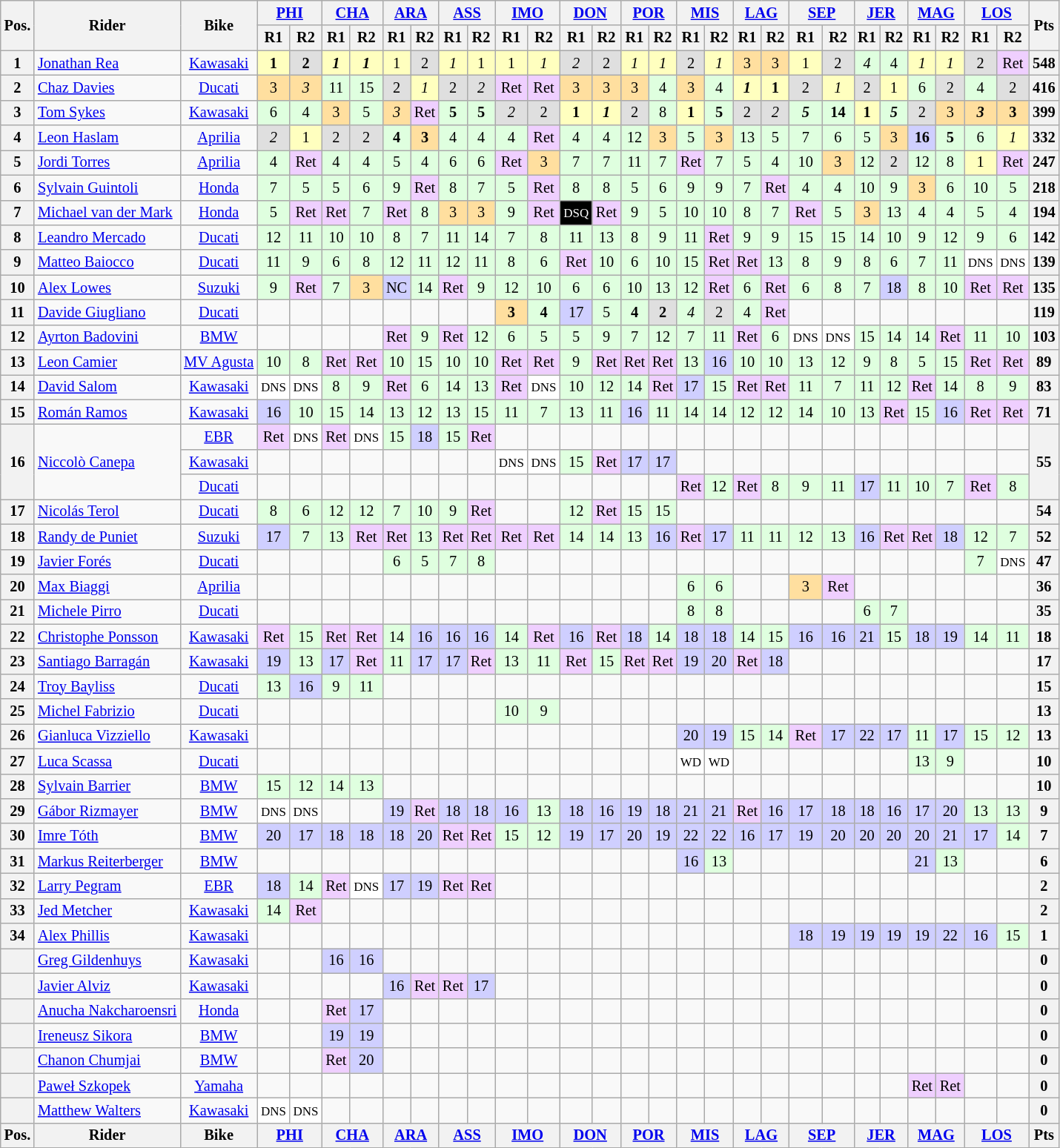<table class="wikitable" style="font-size: 85%; text-align: center">
<tr valign="top">
<th valign="middle" rowspan=2>Pos.</th>
<th valign="middle" rowspan=2>Rider</th>
<th valign="middle" rowspan=2>Bike</th>
<th colspan=2><a href='#'>PHI</a><br></th>
<th colspan=2><a href='#'>CHA</a><br></th>
<th colspan=2><a href='#'>ARA</a><br></th>
<th colspan=2><a href='#'>ASS</a><br></th>
<th colspan=2><a href='#'>IMO</a><br></th>
<th colspan=2><a href='#'>DON</a><br></th>
<th colspan=2><a href='#'>POR</a><br></th>
<th colspan=2><a href='#'>MIS</a><br></th>
<th colspan=2><a href='#'>LAG</a><br></th>
<th colspan=2><a href='#'>SEP</a><br></th>
<th colspan=2><a href='#'>JER</a><br></th>
<th colspan=2><a href='#'>MAG</a><br></th>
<th colspan=2><a href='#'>LOS</a><br></th>
<th valign="middle" rowspan=2>Pts</th>
</tr>
<tr>
<th>R1</th>
<th>R2</th>
<th>R1</th>
<th>R2</th>
<th>R1</th>
<th>R2</th>
<th>R1</th>
<th>R2</th>
<th>R1</th>
<th>R2</th>
<th>R1</th>
<th>R2</th>
<th>R1</th>
<th>R2</th>
<th>R1</th>
<th>R2</th>
<th>R1</th>
<th>R2</th>
<th>R1</th>
<th>R2</th>
<th>R1</th>
<th>R2</th>
<th>R1</th>
<th>R2</th>
<th>R1</th>
<th>R2</th>
</tr>
<tr>
<th>1</th>
<td align="left"> <a href='#'>Jonathan Rea</a></td>
<td><a href='#'>Kawasaki</a></td>
<td style="background:#ffffbf;"><strong>1</strong></td>
<td style="background:#dfdfdf;"><strong>2</strong></td>
<td style="background:#ffffbf;"><strong><em>1</em></strong></td>
<td style="background:#ffffbf;"><strong><em>1</em></strong></td>
<td style="background:#ffffbf;">1</td>
<td style="background:#dfdfdf;">2</td>
<td style="background:#ffffbf;"><em>1</em></td>
<td style="background:#ffffbf;">1</td>
<td style="background:#ffffbf;">1</td>
<td style="background:#ffffbf;"><em>1</em></td>
<td style="background:#dfdfdf;"><em>2</em></td>
<td style="background:#dfdfdf;">2</td>
<td style="background:#ffffbf;"><em>1</em></td>
<td style="background:#ffffbf;"><em>1</em></td>
<td style="background:#dfdfdf;">2</td>
<td style="background:#ffffbf;"><em>1</em></td>
<td style="background:#ffdf9f;">3</td>
<td style="background:#ffdf9f;">3</td>
<td style="background:#ffffbf;">1</td>
<td style="background:#dfdfdf;">2</td>
<td style="background:#dfffdf;"><em>4</em></td>
<td style="background:#dfffdf;">4</td>
<td style="background:#ffffbf;"><em>1</em></td>
<td style="background:#ffffbf;"><em>1</em></td>
<td style="background:#dfdfdf;">2</td>
<td style="background:#efcfff;">Ret</td>
<th>548</th>
</tr>
<tr>
<th>2</th>
<td align="left"> <a href='#'>Chaz Davies</a></td>
<td><a href='#'>Ducati</a></td>
<td style="background:#ffdf9f;">3</td>
<td style="background:#ffdf9f;"><em>3</em></td>
<td style="background:#dfffdf;">11</td>
<td style="background:#dfffdf;">15</td>
<td style="background:#dfdfdf;">2</td>
<td style="background:#ffffbf;"><em>1</em></td>
<td style="background:#dfdfdf;">2</td>
<td style="background:#dfdfdf;"><em>2</em></td>
<td style="background:#efcfff;">Ret</td>
<td style="background:#efcfff;">Ret</td>
<td style="background:#ffdf9f;">3</td>
<td style="background:#ffdf9f;">3</td>
<td style="background:#ffdf9f;">3</td>
<td style="background:#dfffdf;">4</td>
<td style="background:#ffdf9f;">3</td>
<td style="background:#dfffdf;">4</td>
<td style="background:#ffffbf;"><strong><em>1</em></strong></td>
<td style="background:#ffffbf;"><strong>1</strong></td>
<td style="background:#dfdfdf;">2</td>
<td style="background:#ffffbf;"><em>1</em></td>
<td style="background:#dfdfdf;">2</td>
<td style="background:#ffffbf;">1</td>
<td style="background:#dfffdf;">6</td>
<td style="background:#dfdfdf;">2</td>
<td style="background:#dfffdf;">4</td>
<td style="background:#dfdfdf;">2</td>
<th>416</th>
</tr>
<tr>
<th>3</th>
<td align="left"> <a href='#'>Tom Sykes</a></td>
<td><a href='#'>Kawasaki</a></td>
<td style="background:#dfffdf;">6</td>
<td style="background:#dfffdf;">4</td>
<td style="background:#ffdf9f;">3</td>
<td style="background:#dfffdf;">5</td>
<td style="background:#ffdf9f;"><em>3</em></td>
<td style="background:#efcfff;">Ret</td>
<td style="background:#dfffdf;"><strong>5</strong></td>
<td style="background:#dfffdf;"><strong>5</strong></td>
<td style="background:#dfdfdf;"><em>2</em></td>
<td style="background:#dfdfdf;">2</td>
<td style="background:#ffffbf;"><strong>1</strong></td>
<td style="background:#ffffbf;"><strong><em>1</em></strong></td>
<td style="background:#dfdfdf;">2</td>
<td style="background:#dfffdf;">8</td>
<td style="background:#ffffbf;"><strong>1</strong></td>
<td style="background:#dfffdf;"><strong>5</strong></td>
<td style="background:#dfdfdf;">2</td>
<td style="background:#dfdfdf;"><em>2</em></td>
<td style="background:#dfffdf;"><strong><em>5</em></strong></td>
<td style="background:#dfffdf;"><strong>14</strong></td>
<td style="background:#ffffbf;"><strong>1</strong></td>
<td style="background:#dfffdf;"><strong><em>5</em></strong></td>
<td style="background:#dfdfdf;">2</td>
<td style="background:#ffdf9f;">3</td>
<td style="background:#ffdf9f;"><strong><em>3</em></strong></td>
<td style="background:#ffdf9f;"><strong>3</strong></td>
<th>399</th>
</tr>
<tr>
<th>4</th>
<td align="left"> <a href='#'>Leon Haslam</a></td>
<td><a href='#'>Aprilia</a></td>
<td style="background:#dfdfdf;"><em>2</em></td>
<td style="background:#ffffbf;">1</td>
<td style="background:#dfdfdf;">2</td>
<td style="background:#dfdfdf;">2</td>
<td style="background:#dfffdf;"><strong>4</strong></td>
<td style="background:#ffdf9f;"><strong>3</strong></td>
<td style="background:#dfffdf;">4</td>
<td style="background:#dfffdf;">4</td>
<td style="background:#dfffdf;">4</td>
<td style="background:#efcfff;">Ret</td>
<td style="background:#dfffdf;">4</td>
<td style="background:#dfffdf;">4</td>
<td style="background:#dfffdf;">12</td>
<td style="background:#ffdf9f;">3</td>
<td style="background:#dfffdf;">5</td>
<td style="background:#ffdf9f;">3</td>
<td style="background:#dfffdf;">13</td>
<td style="background:#dfffdf;">5</td>
<td style="background:#dfffdf;">7</td>
<td style="background:#dfffdf;">6</td>
<td style="background:#dfffdf;">5</td>
<td style="background:#ffdf9f;">3</td>
<td style="background:#cfcfff;"><strong>16</strong></td>
<td style="background:#dfffdf;"><strong>5</strong></td>
<td style="background:#dfffdf;">6</td>
<td style="background:#ffffbf;"><em>1</em></td>
<th>332</th>
</tr>
<tr>
<th>5</th>
<td align="left"> <a href='#'>Jordi Torres</a></td>
<td><a href='#'>Aprilia</a></td>
<td style="background:#dfffdf;">4</td>
<td style="background:#efcfff;">Ret</td>
<td style="background:#dfffdf;">4</td>
<td style="background:#dfffdf;">4</td>
<td style="background:#dfffdf;">5</td>
<td style="background:#dfffdf;">4</td>
<td style="background:#dfffdf;">6</td>
<td style="background:#dfffdf;">6</td>
<td style="background:#efcfff;">Ret</td>
<td style="background:#ffdf9f;">3</td>
<td style="background:#dfffdf;">7</td>
<td style="background:#dfffdf;">7</td>
<td style="background:#dfffdf;">11</td>
<td style="background:#dfffdf;">7</td>
<td style="background:#efcfff;">Ret</td>
<td style="background:#dfffdf;">7</td>
<td style="background:#dfffdf;">5</td>
<td style="background:#dfffdf;">4</td>
<td style="background:#dfffdf;">10</td>
<td style="background:#ffdf9f;">3</td>
<td style="background:#dfffdf;">12</td>
<td style="background:#dfdfdf;">2</td>
<td style="background:#dfffdf;">12</td>
<td style="background:#dfffdf;">8</td>
<td style="background:#ffffbf;">1</td>
<td style="background:#efcfff;">Ret</td>
<th>247</th>
</tr>
<tr>
<th>6</th>
<td align="left"> <a href='#'>Sylvain Guintoli</a></td>
<td><a href='#'>Honda</a></td>
<td style="background:#dfffdf;">7</td>
<td style="background:#dfffdf;">5</td>
<td style="background:#dfffdf;">5</td>
<td style="background:#dfffdf;">6</td>
<td style="background:#dfffdf;">9</td>
<td style="background:#efcfff;">Ret</td>
<td style="background:#dfffdf;">8</td>
<td style="background:#dfffdf;">7</td>
<td style="background:#dfffdf;">5</td>
<td style="background:#efcfff;">Ret</td>
<td style="background:#dfffdf;">8</td>
<td style="background:#dfffdf;">8</td>
<td style="background:#dfffdf;">5</td>
<td style="background:#dfffdf;">6</td>
<td style="background:#dfffdf;">9</td>
<td style="background:#dfffdf;">9</td>
<td style="background:#dfffdf;">7</td>
<td style="background:#efcfff;">Ret</td>
<td style="background:#dfffdf;">4</td>
<td style="background:#dfffdf;">4</td>
<td style="background:#dfffdf;">10</td>
<td style="background:#dfffdf;">9</td>
<td style="background:#ffdf9f;">3</td>
<td style="background:#dfffdf;">6</td>
<td style="background:#dfffdf;">10</td>
<td style="background:#dfffdf;">5</td>
<th>218</th>
</tr>
<tr>
<th>7</th>
<td align="left"> <a href='#'>Michael van der Mark</a></td>
<td><a href='#'>Honda</a></td>
<td style="background:#dfffdf;">5</td>
<td style="background:#efcfff;">Ret</td>
<td style="background:#efcfff;">Ret</td>
<td style="background:#dfffdf;">7</td>
<td style="background:#efcfff;">Ret</td>
<td style="background:#dfffdf;">8</td>
<td style="background:#ffdf9f;">3</td>
<td style="background:#ffdf9f;">3</td>
<td style="background:#dfffdf;">9</td>
<td style="background:#efcfff;">Ret</td>
<td style="background:#000000; color:white;"><small>DSQ</small></td>
<td style="background:#efcfff;">Ret</td>
<td style="background:#dfffdf;">9</td>
<td style="background:#dfffdf;">5</td>
<td style="background:#dfffdf;">10</td>
<td style="background:#dfffdf;">10</td>
<td style="background:#dfffdf;">8</td>
<td style="background:#dfffdf;">7</td>
<td style="background:#efcfff;">Ret</td>
<td style="background:#dfffdf;">5</td>
<td style="background:#ffdf9f;">3</td>
<td style="background:#dfffdf;">13</td>
<td style="background:#dfffdf;">4</td>
<td style="background:#dfffdf;">4</td>
<td style="background:#dfffdf;">5</td>
<td style="background:#dfffdf;">4</td>
<th>194</th>
</tr>
<tr>
<th>8</th>
<td align="left"> <a href='#'>Leandro Mercado</a></td>
<td><a href='#'>Ducati</a></td>
<td style="background:#dfffdf;">12</td>
<td style="background:#dfffdf;">11</td>
<td style="background:#dfffdf;">10</td>
<td style="background:#dfffdf;">10</td>
<td style="background:#dfffdf;">8</td>
<td style="background:#dfffdf;">7</td>
<td style="background:#dfffdf;">11</td>
<td style="background:#dfffdf;">14</td>
<td style="background:#dfffdf;">7</td>
<td style="background:#dfffdf;">8</td>
<td style="background:#dfffdf;">11</td>
<td style="background:#dfffdf;">13</td>
<td style="background:#dfffdf;">8</td>
<td style="background:#dfffdf;">9</td>
<td style="background:#dfffdf;">11</td>
<td style="background:#efcfff;">Ret</td>
<td style="background:#dfffdf;">9</td>
<td style="background:#dfffdf;">9</td>
<td style="background:#dfffdf;">15</td>
<td style="background:#dfffdf;">15</td>
<td style="background:#dfffdf;">14</td>
<td style="background:#dfffdf;">10</td>
<td style="background:#dfffdf;">9</td>
<td style="background:#dfffdf;">12</td>
<td style="background:#dfffdf;">9</td>
<td style="background:#dfffdf;">6</td>
<th>142</th>
</tr>
<tr>
<th>9</th>
<td align="left"> <a href='#'>Matteo Baiocco</a></td>
<td><a href='#'>Ducati</a></td>
<td style="background:#dfffdf;">11</td>
<td style="background:#dfffdf;">9</td>
<td style="background:#dfffdf;">6</td>
<td style="background:#dfffdf;">8</td>
<td style="background:#dfffdf;">12</td>
<td style="background:#dfffdf;">11</td>
<td style="background:#dfffdf;">12</td>
<td style="background:#dfffdf;">11</td>
<td style="background:#dfffdf;">8</td>
<td style="background:#dfffdf;">6</td>
<td style="background:#efcfff;">Ret</td>
<td style="background:#dfffdf;">10</td>
<td style="background:#dfffdf;">6</td>
<td style="background:#dfffdf;">10</td>
<td style="background:#dfffdf;">15</td>
<td style="background:#efcfff;">Ret</td>
<td style="background:#efcfff;">Ret</td>
<td style="background:#dfffdf;">13</td>
<td style="background:#dfffdf;">8</td>
<td style="background:#dfffdf;">9</td>
<td style="background:#dfffdf;">8</td>
<td style="background:#dfffdf;">6</td>
<td style="background:#dfffdf;">7</td>
<td style="background:#dfffdf;">11</td>
<td style="background:#ffffff;"><small>DNS</small></td>
<td style="background:#ffffff;"><small>DNS</small></td>
<th>139</th>
</tr>
<tr>
<th>10</th>
<td align="left"> <a href='#'>Alex Lowes</a></td>
<td><a href='#'>Suzuki</a></td>
<td style="background:#dfffdf;">9</td>
<td style="background:#efcfff;">Ret</td>
<td style="background:#dfffdf;">7</td>
<td style="background:#ffdf9f;">3</td>
<td style="background:#cfcfff;">NC</td>
<td style="background:#dfffdf;">14</td>
<td style="background:#efcfff;">Ret</td>
<td style="background:#dfffdf;">9</td>
<td style="background:#dfffdf;">12</td>
<td style="background:#dfffdf;">10</td>
<td style="background:#dfffdf;">6</td>
<td style="background:#dfffdf;">6</td>
<td style="background:#dfffdf;">10</td>
<td style="background:#dfffdf;">13</td>
<td style="background:#dfffdf;">12</td>
<td style="background:#efcfff;">Ret</td>
<td style="background:#dfffdf;">6</td>
<td style="background:#efcfff;">Ret</td>
<td style="background:#dfffdf;">6</td>
<td style="background:#dfffdf;">8</td>
<td style="background:#dfffdf;">7</td>
<td style="background:#cfcfff;">18</td>
<td style="background:#dfffdf;">8</td>
<td style="background:#dfffdf;">10</td>
<td style="background:#efcfff;">Ret</td>
<td style="background:#efcfff;">Ret</td>
<th>135</th>
</tr>
<tr>
<th>11</th>
<td align="left"> <a href='#'>Davide Giugliano</a></td>
<td><a href='#'>Ducati</a></td>
<td></td>
<td></td>
<td></td>
<td></td>
<td></td>
<td></td>
<td></td>
<td></td>
<td style="background:#ffdf9f;"><strong>3</strong></td>
<td style="background:#dfffdf;"><strong>4</strong></td>
<td style="background:#cfcfff;">17</td>
<td style="background:#dfffdf;">5</td>
<td style="background:#dfffdf;"><strong>4</strong></td>
<td style="background:#dfdfdf;"><strong>2</strong></td>
<td style="background:#dfffdf;"><em>4</em></td>
<td style="background:#dfdfdf;">2</td>
<td style="background:#dfffdf;">4</td>
<td style="background:#efcfff;">Ret</td>
<td></td>
<td></td>
<td></td>
<td></td>
<td></td>
<td></td>
<td></td>
<td></td>
<th>119</th>
</tr>
<tr>
<th>12</th>
<td align="left"> <a href='#'>Ayrton Badovini</a></td>
<td><a href='#'>BMW</a></td>
<td></td>
<td></td>
<td></td>
<td></td>
<td style="background:#efcfff;">Ret</td>
<td style="background:#dfffdf;">9</td>
<td style="background:#efcfff;">Ret</td>
<td style="background:#dfffdf;">12</td>
<td style="background:#dfffdf;">6</td>
<td style="background:#dfffdf;">5</td>
<td style="background:#dfffdf;">5</td>
<td style="background:#dfffdf;">9</td>
<td style="background:#dfffdf;">7</td>
<td style="background:#dfffdf;">12</td>
<td style="background:#dfffdf;">7</td>
<td style="background:#dfffdf;">11</td>
<td style="background:#efcfff;">Ret</td>
<td style="background:#dfffdf;">6</td>
<td style="background:#ffffff;"><small>DNS</small></td>
<td style="background:#ffffff;"><small>DNS</small></td>
<td style="background:#dfffdf;">15</td>
<td style="background:#dfffdf;">14</td>
<td style="background:#dfffdf;">14</td>
<td style="background:#efcfff;">Ret</td>
<td style="background:#dfffdf;">11</td>
<td style="background:#dfffdf;">10</td>
<th>103</th>
</tr>
<tr>
<th>13</th>
<td align="left"> <a href='#'>Leon Camier</a></td>
<td><div><a href='#'>MV Agusta</a></div></td>
<td style="background:#dfffdf;">10</td>
<td style="background:#dfffdf;">8</td>
<td style="background:#efcfff;">Ret</td>
<td style="background:#efcfff;">Ret</td>
<td style="background:#dfffdf;">10</td>
<td style="background:#dfffdf;">15</td>
<td style="background:#dfffdf;">10</td>
<td style="background:#dfffdf;">10</td>
<td style="background:#efcfff;">Ret</td>
<td style="background:#efcfff;">Ret</td>
<td style="background:#dfffdf;">9</td>
<td style="background:#efcfff;">Ret</td>
<td style="background:#efcfff;">Ret</td>
<td style="background:#efcfff;">Ret</td>
<td style="background:#dfffdf;">13</td>
<td style="background:#cfcfff;">16</td>
<td style="background:#dfffdf;">10</td>
<td style="background:#dfffdf;">10</td>
<td style="background:#dfffdf;">13</td>
<td style="background:#dfffdf;">12</td>
<td style="background:#dfffdf;">9</td>
<td style="background:#dfffdf;">8</td>
<td style="background:#dfffdf;">5</td>
<td style="background:#dfffdf;">15</td>
<td style="background:#efcfff;">Ret</td>
<td style="background:#efcfff;">Ret</td>
<th>89</th>
</tr>
<tr>
<th>14</th>
<td align="left"> <a href='#'>David Salom</a></td>
<td><a href='#'>Kawasaki</a></td>
<td style="background:#ffffff;"><small>DNS</small></td>
<td style="background:#ffffff;"><small>DNS</small></td>
<td style="background:#dfffdf;">8</td>
<td style="background:#dfffdf;">9</td>
<td style="background:#efcfff;">Ret</td>
<td style="background:#dfffdf;">6</td>
<td style="background:#dfffdf;">14</td>
<td style="background:#dfffdf;">13</td>
<td style="background:#efcfff;">Ret</td>
<td style="background:#ffffff;"><small>DNS</small></td>
<td style="background:#dfffdf;">10</td>
<td style="background:#dfffdf;">12</td>
<td style="background:#dfffdf;">14</td>
<td style="background:#efcfff;">Ret</td>
<td style="background:#cfcfff;">17</td>
<td style="background:#dfffdf;">15</td>
<td style="background:#efcfff;">Ret</td>
<td style="background:#efcfff;">Ret</td>
<td style="background:#dfffdf;">11</td>
<td style="background:#dfffdf;">7</td>
<td style="background:#dfffdf;">11</td>
<td style="background:#dfffdf;">12</td>
<td style="background:#efcfff;">Ret</td>
<td style="background:#dfffdf;">14</td>
<td style="background:#dfffdf;">8</td>
<td style="background:#dfffdf;">9</td>
<th>83</th>
</tr>
<tr>
<th>15</th>
<td align="left"> <a href='#'>Román Ramos</a></td>
<td><a href='#'>Kawasaki</a></td>
<td style="background:#cfcfff;">16</td>
<td style="background:#dfffdf;">10</td>
<td style="background:#dfffdf;">15</td>
<td style="background:#dfffdf;">14</td>
<td style="background:#dfffdf;">13</td>
<td style="background:#dfffdf;">12</td>
<td style="background:#dfffdf;">13</td>
<td style="background:#dfffdf;">15</td>
<td style="background:#dfffdf;">11</td>
<td style="background:#dfffdf;">7</td>
<td style="background:#dfffdf;">13</td>
<td style="background:#dfffdf;">11</td>
<td style="background:#cfcfff;">16</td>
<td style="background:#dfffdf;">11</td>
<td style="background:#dfffdf;">14</td>
<td style="background:#dfffdf;">14</td>
<td style="background:#dfffdf;">12</td>
<td style="background:#dfffdf;">12</td>
<td style="background:#dfffdf;">14</td>
<td style="background:#dfffdf;">10</td>
<td style="background:#dfffdf;">13</td>
<td style="background:#efcfff;">Ret</td>
<td style="background:#dfffdf;">15</td>
<td style="background:#cfcfff;">16</td>
<td style="background:#efcfff;">Ret</td>
<td style="background:#efcfff;">Ret</td>
<th>71</th>
</tr>
<tr>
<th rowspan=3>16</th>
<td rowspan=3 align="left"> <a href='#'>Niccolò Canepa</a></td>
<td><a href='#'>EBR</a></td>
<td style="background:#efcfff;">Ret</td>
<td style="background:#ffffff;"><small>DNS</small></td>
<td style="background:#efcfff;">Ret</td>
<td style="background:#ffffff;"><small>DNS</small></td>
<td style="background:#dfffdf;">15</td>
<td style="background:#cfcfff;">18</td>
<td style="background:#dfffdf;">15</td>
<td style="background:#efcfff;">Ret</td>
<td></td>
<td></td>
<td></td>
<td></td>
<td></td>
<td></td>
<td></td>
<td></td>
<td></td>
<td></td>
<td></td>
<td></td>
<td></td>
<td></td>
<td></td>
<td></td>
<td></td>
<td></td>
<th rowspan=3>55</th>
</tr>
<tr>
<td><a href='#'>Kawasaki</a></td>
<td></td>
<td></td>
<td></td>
<td></td>
<td></td>
<td></td>
<td></td>
<td></td>
<td style="background:#ffffff;"><small>DNS</small></td>
<td style="background:#ffffff;"><small>DNS</small></td>
<td style="background:#dfffdf;">15</td>
<td style="background:#efcfff;">Ret</td>
<td style="background:#cfcfff;">17</td>
<td style="background:#cfcfff;">17</td>
<td></td>
<td></td>
<td></td>
<td></td>
<td></td>
<td></td>
<td></td>
<td></td>
<td></td>
<td></td>
<td></td>
<td></td>
</tr>
<tr>
<td><a href='#'>Ducati</a></td>
<td></td>
<td></td>
<td></td>
<td></td>
<td></td>
<td></td>
<td></td>
<td></td>
<td></td>
<td></td>
<td></td>
<td></td>
<td></td>
<td></td>
<td style="background:#efcfff;">Ret</td>
<td style="background:#dfffdf;">12</td>
<td style="background:#efcfff;">Ret</td>
<td style="background:#dfffdf;">8</td>
<td style="background:#dfffdf;">9</td>
<td style="background:#dfffdf;">11</td>
<td style="background:#cfcfff;">17</td>
<td style="background:#dfffdf;">11</td>
<td style="background:#dfffdf;">10</td>
<td style="background:#dfffdf;">7</td>
<td style="background:#efcfff;">Ret</td>
<td style="background:#dfffdf;">8</td>
</tr>
<tr>
<th>17</th>
<td align="left"> <a href='#'>Nicolás Terol</a></td>
<td><a href='#'>Ducati</a></td>
<td style="background:#dfffdf;">8</td>
<td style="background:#dfffdf;">6</td>
<td style="background:#dfffdf;">12</td>
<td style="background:#dfffdf;">12</td>
<td style="background:#dfffdf;">7</td>
<td style="background:#dfffdf;">10</td>
<td style="background:#dfffdf;">9</td>
<td style="background:#efcfff;">Ret</td>
<td></td>
<td></td>
<td style="background:#dfffdf;">12</td>
<td style="background:#efcfff;">Ret</td>
<td style="background:#dfffdf;">15</td>
<td style="background:#dfffdf;">15</td>
<td></td>
<td></td>
<td></td>
<td></td>
<td></td>
<td></td>
<td></td>
<td></td>
<td></td>
<td></td>
<td></td>
<td></td>
<th>54</th>
</tr>
<tr>
<th>18</th>
<td align="left"> <a href='#'>Randy de Puniet</a></td>
<td><a href='#'>Suzuki</a></td>
<td style="background:#cfcfff;">17</td>
<td style="background:#dfffdf;">7</td>
<td style="background:#dfffdf;">13</td>
<td style="background:#efcfff;">Ret</td>
<td style="background:#efcfff;">Ret</td>
<td style="background:#dfffdf;">13</td>
<td style="background:#efcfff;">Ret</td>
<td style="background:#efcfff;">Ret</td>
<td style="background:#efcfff;">Ret</td>
<td style="background:#efcfff;">Ret</td>
<td style="background:#dfffdf;">14</td>
<td style="background:#dfffdf;">14</td>
<td style="background:#dfffdf;">13</td>
<td style="background:#cfcfff;">16</td>
<td style="background:#efcfff;">Ret</td>
<td style="background:#cfcfff;">17</td>
<td style="background:#dfffdf;">11</td>
<td style="background:#dfffdf;">11</td>
<td style="background:#dfffdf;">12</td>
<td style="background:#dfffdf;">13</td>
<td style="background:#cfcfff;">16</td>
<td style="background:#efcfff;">Ret</td>
<td style="background:#efcfff;">Ret</td>
<td style="background:#cfcfff;">18</td>
<td style="background:#dfffdf;">12</td>
<td style="background:#dfffdf;">7</td>
<th>52</th>
</tr>
<tr>
<th>19</th>
<td align="left"> <a href='#'>Javier Forés</a></td>
<td><a href='#'>Ducati</a></td>
<td></td>
<td></td>
<td></td>
<td></td>
<td style="background:#dfffdf;">6</td>
<td style="background:#dfffdf;">5</td>
<td style="background:#dfffdf;">7</td>
<td style="background:#dfffdf;">8</td>
<td></td>
<td></td>
<td></td>
<td></td>
<td></td>
<td></td>
<td></td>
<td></td>
<td></td>
<td></td>
<td></td>
<td></td>
<td></td>
<td></td>
<td></td>
<td></td>
<td style="background:#dfffdf;">7</td>
<td style="background:#ffffff;"><small>DNS</small></td>
<th>47</th>
</tr>
<tr>
<th>20</th>
<td align="left"> <a href='#'>Max Biaggi</a></td>
<td><a href='#'>Aprilia</a></td>
<td></td>
<td></td>
<td></td>
<td></td>
<td></td>
<td></td>
<td></td>
<td></td>
<td></td>
<td></td>
<td></td>
<td></td>
<td></td>
<td></td>
<td style="background:#dfffdf;">6</td>
<td style="background:#dfffdf;">6</td>
<td></td>
<td></td>
<td style="background:#ffdf9f;">3</td>
<td style="background:#efcfff;">Ret</td>
<td></td>
<td></td>
<td></td>
<td></td>
<td></td>
<td></td>
<th>36</th>
</tr>
<tr>
<th>21</th>
<td align="left"> <a href='#'>Michele Pirro</a></td>
<td><a href='#'>Ducati</a></td>
<td></td>
<td></td>
<td></td>
<td></td>
<td></td>
<td></td>
<td></td>
<td></td>
<td></td>
<td></td>
<td></td>
<td></td>
<td></td>
<td></td>
<td style="background:#dfffdf;">8</td>
<td style="background:#dfffdf;">8</td>
<td></td>
<td></td>
<td></td>
<td></td>
<td style="background:#dfffdf;">6</td>
<td style="background:#dfffdf;">7</td>
<td></td>
<td></td>
<td></td>
<td></td>
<th>35</th>
</tr>
<tr>
<th>22</th>
<td align="left"> <a href='#'>Christophe Ponsson</a></td>
<td><a href='#'>Kawasaki</a></td>
<td style="background:#efcfff;">Ret</td>
<td style="background:#dfffdf;">15</td>
<td style="background:#efcfff;">Ret</td>
<td style="background:#efcfff;">Ret</td>
<td style="background:#dfffdf;">14</td>
<td style="background:#cfcfff;">16</td>
<td style="background:#cfcfff;">16</td>
<td style="background:#cfcfff;">16</td>
<td style="background:#dfffdf;">14</td>
<td style="background:#efcfff;">Ret</td>
<td style="background:#cfcfff;">16</td>
<td style="background:#efcfff;">Ret</td>
<td style="background:#cfcfff;">18</td>
<td style="background:#dfffdf;">14</td>
<td style="background:#cfcfff;">18</td>
<td style="background:#cfcfff;">18</td>
<td style="background:#dfffdf;">14</td>
<td style="background:#dfffdf;">15</td>
<td style="background:#cfcfff;">16</td>
<td style="background:#cfcfff;">16</td>
<td style="background:#cfcfff;">21</td>
<td style="background:#dfffdf;">15</td>
<td style="background:#cfcfff;">18</td>
<td style="background:#cfcfff;">19</td>
<td style="background:#dfffdf;">14</td>
<td style="background:#dfffdf;">11</td>
<th>18</th>
</tr>
<tr>
<th>23</th>
<td align="left"> <a href='#'>Santiago Barragán</a></td>
<td><a href='#'>Kawasaki</a></td>
<td style="background:#cfcfff;">19</td>
<td style="background:#dfffdf;">13</td>
<td style="background:#cfcfff;">17</td>
<td style="background:#efcfff;">Ret</td>
<td style="background:#dfffdf;">11</td>
<td style="background:#cfcfff;">17</td>
<td style="background:#cfcfff;">17</td>
<td style="background:#efcfff;">Ret</td>
<td style="background:#dfffdf;">13</td>
<td style="background:#dfffdf;">11</td>
<td style="background:#efcfff;">Ret</td>
<td style="background:#dfffdf;">15</td>
<td style="background:#efcfff;">Ret</td>
<td style="background:#efcfff;">Ret</td>
<td style="background:#cfcfff;">19</td>
<td style="background:#cfcfff;">20</td>
<td style="background:#efcfff;">Ret</td>
<td style="background:#cfcfff;">18</td>
<td></td>
<td></td>
<td></td>
<td></td>
<td></td>
<td></td>
<td></td>
<td></td>
<th>17</th>
</tr>
<tr>
<th>24</th>
<td align="left"> <a href='#'>Troy Bayliss</a></td>
<td><a href='#'>Ducati</a></td>
<td style="background:#dfffdf;">13</td>
<td style="background:#cfcfff;">16</td>
<td style="background:#dfffdf;">9</td>
<td style="background:#dfffdf;">11</td>
<td></td>
<td></td>
<td></td>
<td></td>
<td></td>
<td></td>
<td></td>
<td></td>
<td></td>
<td></td>
<td></td>
<td></td>
<td></td>
<td></td>
<td></td>
<td></td>
<td></td>
<td></td>
<td></td>
<td></td>
<td></td>
<td></td>
<th>15</th>
</tr>
<tr>
<th>25</th>
<td align="left"> <a href='#'>Michel Fabrizio</a></td>
<td><a href='#'>Ducati</a></td>
<td></td>
<td></td>
<td></td>
<td></td>
<td></td>
<td></td>
<td></td>
<td></td>
<td style="background:#dfffdf;">10</td>
<td style="background:#dfffdf;">9</td>
<td></td>
<td></td>
<td></td>
<td></td>
<td></td>
<td></td>
<td></td>
<td></td>
<td></td>
<td></td>
<td></td>
<td></td>
<td></td>
<td></td>
<td></td>
<td></td>
<th>13</th>
</tr>
<tr>
<th>26</th>
<td align="left"> <a href='#'>Gianluca Vizziello</a></td>
<td><a href='#'>Kawasaki</a></td>
<td></td>
<td></td>
<td></td>
<td></td>
<td></td>
<td></td>
<td></td>
<td></td>
<td></td>
<td></td>
<td></td>
<td></td>
<td></td>
<td></td>
<td style="background:#cfcfff;">20</td>
<td style="background:#cfcfff;">19</td>
<td style="background:#dfffdf;">15</td>
<td style="background:#dfffdf;">14</td>
<td style="background:#efcfff;">Ret</td>
<td style="background:#cfcfff;">17</td>
<td style="background:#cfcfff;">22</td>
<td style="background:#cfcfff;">17</td>
<td style="background:#dfffdf;">11</td>
<td style="background:#cfcfff;">17</td>
<td style="background:#dfffdf;">15</td>
<td style="background:#dfffdf;">12</td>
<th>13</th>
</tr>
<tr>
<th>27</th>
<td align="left"> <a href='#'>Luca Scassa</a></td>
<td><a href='#'>Ducati</a></td>
<td></td>
<td></td>
<td></td>
<td></td>
<td></td>
<td></td>
<td></td>
<td></td>
<td></td>
<td></td>
<td></td>
<td></td>
<td></td>
<td></td>
<td style="background:#ffffff;"><small>WD</small></td>
<td style="background:#ffffff;"><small>WD</small></td>
<td></td>
<td></td>
<td></td>
<td></td>
<td></td>
<td></td>
<td style="background:#dfffdf;">13</td>
<td style="background:#dfffdf;">9</td>
<td></td>
<td></td>
<th>10</th>
</tr>
<tr>
<th>28</th>
<td align="left"> <a href='#'>Sylvain Barrier</a></td>
<td><a href='#'>BMW</a></td>
<td style="background:#dfffdf;">15</td>
<td style="background:#dfffdf;">12</td>
<td style="background:#dfffdf;">14</td>
<td style="background:#dfffdf;">13</td>
<td></td>
<td></td>
<td></td>
<td></td>
<td></td>
<td></td>
<td></td>
<td></td>
<td></td>
<td></td>
<td></td>
<td></td>
<td></td>
<td></td>
<td></td>
<td></td>
<td></td>
<td></td>
<td></td>
<td></td>
<td></td>
<td></td>
<th>10</th>
</tr>
<tr>
<th>29</th>
<td align="left"> <a href='#'>Gábor Rizmayer</a></td>
<td><a href='#'>BMW</a></td>
<td style="background:#ffffff;"><small>DNS</small></td>
<td style="background:#ffffff;"><small>DNS</small></td>
<td></td>
<td></td>
<td style="background:#cfcfff;">19</td>
<td style="background:#efcfff;">Ret</td>
<td style="background:#cfcfff;">18</td>
<td style="background:#cfcfff;">18</td>
<td style="background:#cfcfff;">16</td>
<td style="background:#dfffdf;">13</td>
<td style="background:#cfcfff;">18</td>
<td style="background:#cfcfff;">16</td>
<td style="background:#cfcfff;">19</td>
<td style="background:#cfcfff;">18</td>
<td style="background:#cfcfff;">21</td>
<td style="background:#cfcfff;">21</td>
<td style="background:#efcfff;">Ret</td>
<td style="background:#cfcfff;">16</td>
<td style="background:#cfcfff;">17</td>
<td style="background:#cfcfff;">18</td>
<td style="background:#cfcfff;">18</td>
<td style="background:#cfcfff;">16</td>
<td style="background:#cfcfff;">17</td>
<td style="background:#cfcfff;">20</td>
<td style="background:#dfffdf;">13</td>
<td style="background:#dfffdf;">13</td>
<th>9</th>
</tr>
<tr>
<th>30</th>
<td align="left"> <a href='#'>Imre Tóth</a></td>
<td><a href='#'>BMW</a></td>
<td style="background:#cfcfff;">20</td>
<td style="background:#cfcfff;">17</td>
<td style="background:#cfcfff;">18</td>
<td style="background:#cfcfff;">18</td>
<td style="background:#cfcfff;">18</td>
<td style="background:#cfcfff;">20</td>
<td style="background:#efcfff;">Ret</td>
<td style="background:#efcfff;">Ret</td>
<td style="background:#dfffdf;">15</td>
<td style="background:#dfffdf;">12</td>
<td style="background:#cfcfff;">19</td>
<td style="background:#cfcfff;">17</td>
<td style="background:#cfcfff;">20</td>
<td style="background:#cfcfff;">19</td>
<td style="background:#cfcfff;">22</td>
<td style="background:#cfcfff;">22</td>
<td style="background:#cfcfff;">16</td>
<td style="background:#cfcfff;">17</td>
<td style="background:#cfcfff;">19</td>
<td style="background:#cfcfff;">20</td>
<td style="background:#cfcfff;">20</td>
<td style="background:#cfcfff;">20</td>
<td style="background:#cfcfff;">20</td>
<td style="background:#cfcfff;">21</td>
<td style="background:#cfcfff;">17</td>
<td style="background:#dfffdf;">14</td>
<th>7</th>
</tr>
<tr>
<th>31</th>
<td align="left"> <a href='#'>Markus Reiterberger</a></td>
<td><a href='#'>BMW</a></td>
<td></td>
<td></td>
<td></td>
<td></td>
<td></td>
<td></td>
<td></td>
<td></td>
<td></td>
<td></td>
<td></td>
<td></td>
<td></td>
<td></td>
<td style="background:#cfcfff;">16</td>
<td style="background:#dfffdf;">13</td>
<td></td>
<td></td>
<td></td>
<td></td>
<td></td>
<td></td>
<td style="background:#cfcfff;">21</td>
<td style="background:#dfffdf;">13</td>
<td></td>
<td></td>
<th>6</th>
</tr>
<tr>
<th>32</th>
<td align="left"> <a href='#'>Larry Pegram</a></td>
<td><a href='#'>EBR</a></td>
<td style="background:#cfcfff;">18</td>
<td style="background:#dfffdf;">14</td>
<td style="background:#efcfff;">Ret</td>
<td style="background:#ffffff;"><small>DNS</small></td>
<td style="background:#cfcfff;">17</td>
<td style="background:#cfcfff;">19</td>
<td style="background:#efcfff;">Ret</td>
<td style="background:#efcfff;">Ret</td>
<td></td>
<td></td>
<td></td>
<td></td>
<td></td>
<td></td>
<td></td>
<td></td>
<td></td>
<td></td>
<td></td>
<td></td>
<td></td>
<td></td>
<td></td>
<td></td>
<td></td>
<td></td>
<th>2</th>
</tr>
<tr>
<th>33</th>
<td align="left"> <a href='#'>Jed Metcher</a></td>
<td><a href='#'>Kawasaki</a></td>
<td style="background:#dfffdf;">14</td>
<td style="background:#efcfff;">Ret</td>
<td></td>
<td></td>
<td></td>
<td></td>
<td></td>
<td></td>
<td></td>
<td></td>
<td></td>
<td></td>
<td></td>
<td></td>
<td></td>
<td></td>
<td></td>
<td></td>
<td></td>
<td></td>
<td></td>
<td></td>
<td></td>
<td></td>
<td></td>
<td></td>
<th>2</th>
</tr>
<tr>
<th>34</th>
<td align="left"> <a href='#'>Alex Phillis</a></td>
<td><a href='#'>Kawasaki</a></td>
<td></td>
<td></td>
<td></td>
<td></td>
<td></td>
<td></td>
<td></td>
<td></td>
<td></td>
<td></td>
<td></td>
<td></td>
<td></td>
<td></td>
<td></td>
<td></td>
<td></td>
<td></td>
<td style="background:#cfcfff;">18</td>
<td style="background:#cfcfff;">19</td>
<td style="background:#cfcfff;">19</td>
<td style="background:#cfcfff;">19</td>
<td style="background:#cfcfff;">19</td>
<td style="background:#cfcfff;">22</td>
<td style="background:#cfcfff;">16</td>
<td style="background:#dfffdf;">15</td>
<th>1</th>
</tr>
<tr>
<th></th>
<td align="left"> <a href='#'>Greg Gildenhuys</a></td>
<td><a href='#'>Kawasaki</a></td>
<td></td>
<td></td>
<td style="background:#cfcfff;">16</td>
<td style="background:#cfcfff;">16</td>
<td></td>
<td></td>
<td></td>
<td></td>
<td></td>
<td></td>
<td></td>
<td></td>
<td></td>
<td></td>
<td></td>
<td></td>
<td></td>
<td></td>
<td></td>
<td></td>
<td></td>
<td></td>
<td></td>
<td></td>
<td></td>
<td></td>
<th>0</th>
</tr>
<tr>
<th></th>
<td align="left"> <a href='#'>Javier Alviz</a></td>
<td><a href='#'>Kawasaki</a></td>
<td></td>
<td></td>
<td></td>
<td></td>
<td style="background:#cfcfff;">16</td>
<td style="background:#efcfff;">Ret</td>
<td style="background:#efcfff;">Ret</td>
<td style="background:#cfcfff;">17</td>
<td></td>
<td></td>
<td></td>
<td></td>
<td></td>
<td></td>
<td></td>
<td></td>
<td></td>
<td></td>
<td></td>
<td></td>
<td></td>
<td></td>
<td></td>
<td></td>
<td></td>
<td></td>
<th>0</th>
</tr>
<tr>
<th></th>
<td align="left"><div>  <a href='#'>Anucha Nakcharoensri</a></div></td>
<td><a href='#'>Honda</a></td>
<td></td>
<td></td>
<td style="background:#efcfff;">Ret</td>
<td style="background:#cfcfff;">17</td>
<td></td>
<td></td>
<td></td>
<td></td>
<td></td>
<td></td>
<td></td>
<td></td>
<td></td>
<td></td>
<td></td>
<td></td>
<td></td>
<td></td>
<td></td>
<td></td>
<td></td>
<td></td>
<td></td>
<td></td>
<td></td>
<td></td>
<th>0</th>
</tr>
<tr>
<th></th>
<td align="left"> <a href='#'>Ireneusz Sikora</a></td>
<td><a href='#'>BMW</a></td>
<td></td>
<td></td>
<td style="background:#cfcfff;">19</td>
<td style="background:#cfcfff;">19</td>
<td></td>
<td></td>
<td></td>
<td></td>
<td></td>
<td></td>
<td></td>
<td></td>
<td></td>
<td></td>
<td></td>
<td></td>
<td></td>
<td></td>
<td></td>
<td></td>
<td></td>
<td></td>
<td></td>
<td></td>
<td></td>
<td></td>
<th>0</th>
</tr>
<tr>
<th></th>
<td align="left"> <a href='#'>Chanon Chumjai</a></td>
<td><a href='#'>BMW</a></td>
<td></td>
<td></td>
<td style="background:#efcfff;">Ret</td>
<td style="background:#cfcfff;">20</td>
<td></td>
<td></td>
<td></td>
<td></td>
<td></td>
<td></td>
<td></td>
<td></td>
<td></td>
<td></td>
<td></td>
<td></td>
<td></td>
<td></td>
<td></td>
<td></td>
<td></td>
<td></td>
<td></td>
<td></td>
<td></td>
<td></td>
<th>0</th>
</tr>
<tr>
<th></th>
<td align="left"> <a href='#'>Paweł Szkopek</a></td>
<td><a href='#'>Yamaha</a></td>
<td></td>
<td></td>
<td></td>
<td></td>
<td></td>
<td></td>
<td></td>
<td></td>
<td></td>
<td></td>
<td></td>
<td></td>
<td></td>
<td></td>
<td></td>
<td></td>
<td></td>
<td></td>
<td></td>
<td></td>
<td></td>
<td></td>
<td style="background:#efcfff;">Ret</td>
<td style="background:#efcfff;">Ret</td>
<td></td>
<td></td>
<th>0</th>
</tr>
<tr>
<th></th>
<td align="left"> <a href='#'>Matthew Walters</a></td>
<td><a href='#'>Kawasaki</a></td>
<td style="background:#ffffff;"><small>DNS</small></td>
<td style="background:#ffffff;"><small>DNS</small></td>
<td></td>
<td></td>
<td></td>
<td></td>
<td></td>
<td></td>
<td></td>
<td></td>
<td></td>
<td></td>
<td></td>
<td></td>
<td></td>
<td></td>
<td></td>
<td></td>
<td></td>
<td></td>
<td></td>
<td></td>
<td></td>
<td></td>
<td></td>
<td></td>
<th>0</th>
</tr>
<tr valign="top">
<th valign="middle">Pos.</th>
<th valign="middle">Rider</th>
<th valign="middle">Bike</th>
<th colspan=2><a href='#'>PHI</a><br></th>
<th colspan=2><a href='#'>CHA</a><br></th>
<th colspan=2><a href='#'>ARA</a><br></th>
<th colspan=2><a href='#'>ASS</a><br></th>
<th colspan=2><a href='#'>IMO</a><br></th>
<th colspan=2><a href='#'>DON</a><br></th>
<th colspan=2><a href='#'>POR</a><br></th>
<th colspan=2><a href='#'>MIS</a><br></th>
<th colspan=2><a href='#'>LAG</a><br></th>
<th colspan=2><a href='#'>SEP</a><br></th>
<th colspan=2><a href='#'>JER</a><br></th>
<th colspan=2><a href='#'>MAG</a><br></th>
<th colspan=2><a href='#'>LOS</a><br></th>
<th valign="middle">Pts</th>
</tr>
</table>
